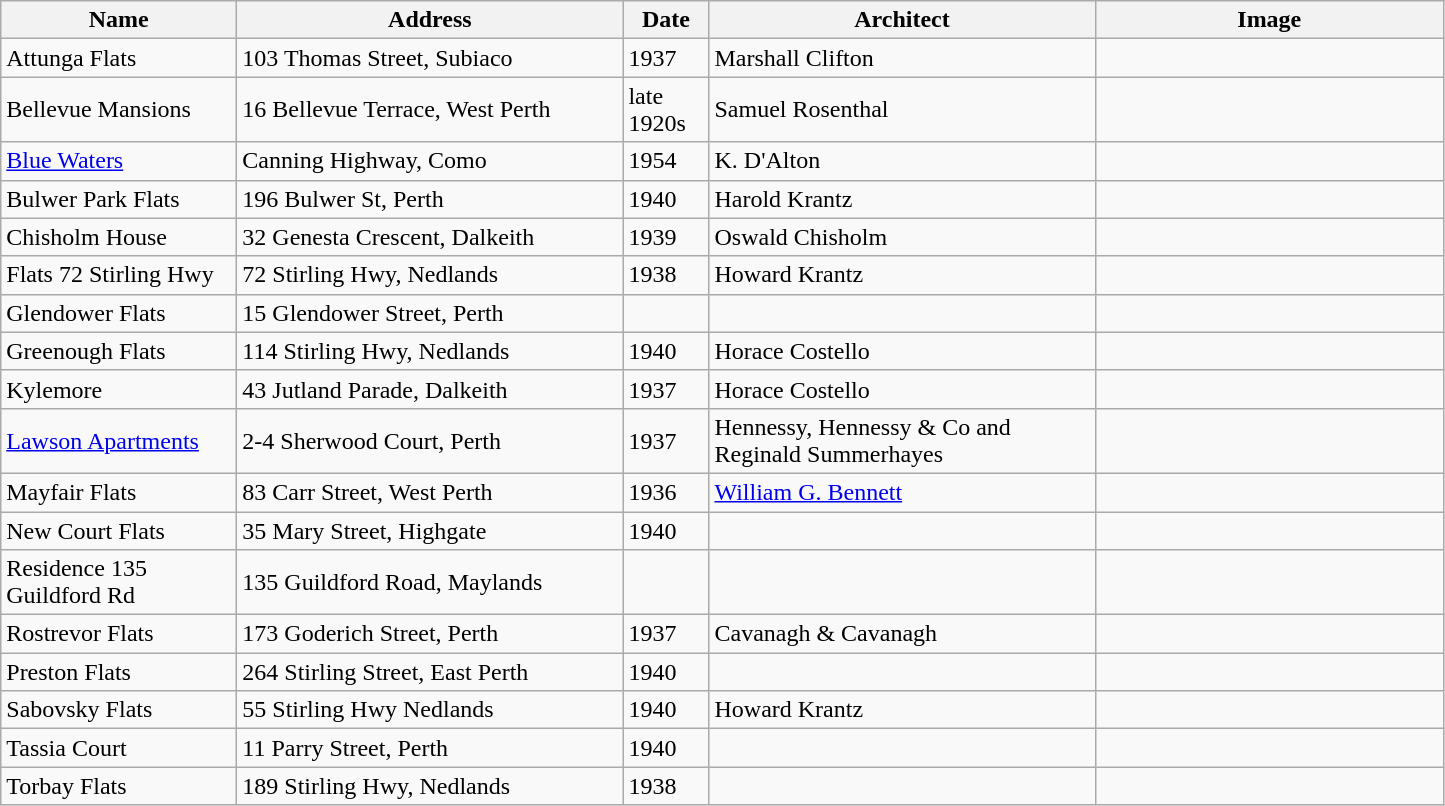<table class="wikitable sortable">
<tr>
<th scope="col" style="text-align: center; width: 150px;">Name</th>
<th scope="col" style="text-align: center; width: 250px;">Address</th>
<th scope="col" style="text-align: center; width: 50px;">Date</th>
<th scope="col" style="text-align: center; width: 250px;">Architect</th>
<th scope="col" style="text-align: center; width: 225px;">Image</th>
</tr>
<tr>
<td>Attunga Flats</td>
<td>103 Thomas Street, Subiaco</td>
<td>1937</td>
<td>Marshall Clifton</td>
<td></td>
</tr>
<tr>
<td>Bellevue Mansions</td>
<td>16 Bellevue Terrace, West Perth</td>
<td>late 1920s</td>
<td>Samuel Rosenthal</td>
<td></td>
</tr>
<tr>
<td><a href='#'>Blue Waters</a></td>
<td>Canning Highway, Como</td>
<td>1954</td>
<td>K. D'Alton</td>
<td></td>
</tr>
<tr>
<td>Bulwer Park Flats</td>
<td>196 Bulwer St, Perth</td>
<td>1940</td>
<td>Harold Krantz</td>
<td></td>
</tr>
<tr>
<td>Chisholm House</td>
<td>32 Genesta Crescent, Dalkeith</td>
<td>1939</td>
<td>Oswald Chisholm</td>
<td></td>
</tr>
<tr>
<td>Flats 72 Stirling Hwy</td>
<td>72 Stirling Hwy, Nedlands</td>
<td>1938</td>
<td>Howard Krantz</td>
<td></td>
</tr>
<tr>
<td>Glendower Flats</td>
<td>15 Glendower Street, Perth</td>
<td></td>
<td></td>
<td></td>
</tr>
<tr>
<td>Greenough Flats</td>
<td>114 Stirling Hwy, Nedlands</td>
<td>1940</td>
<td>Horace Costello</td>
<td></td>
</tr>
<tr>
<td>Kylemore</td>
<td>43 Jutland Parade, Dalkeith</td>
<td>1937</td>
<td>Horace Costello</td>
<td></td>
</tr>
<tr>
<td><a href='#'>Lawson Apartments</a></td>
<td>2-4 Sherwood Court, Perth</td>
<td>1937</td>
<td>Hennessy, Hennessy & Co and Reginald Summerhayes</td>
<td></td>
</tr>
<tr>
<td>Mayfair Flats</td>
<td>83 Carr Street, West Perth</td>
<td>1936</td>
<td><a href='#'>William G. Bennett</a></td>
<td></td>
</tr>
<tr>
<td>New Court Flats</td>
<td>35 Mary Street, Highgate</td>
<td>1940</td>
<td></td>
<td></td>
</tr>
<tr>
<td>Residence 135 Guildford Rd</td>
<td>135 Guildford Road, Maylands</td>
<td></td>
<td></td>
<td></td>
</tr>
<tr>
<td>Rostrevor Flats</td>
<td>173 Goderich Street, Perth</td>
<td>1937</td>
<td>Cavanagh & Cavanagh</td>
<td></td>
</tr>
<tr>
<td>Preston Flats</td>
<td>264 Stirling Street, East Perth</td>
<td>1940</td>
<td></td>
<td></td>
</tr>
<tr>
<td>Sabovsky Flats</td>
<td>55 Stirling Hwy Nedlands</td>
<td>1940</td>
<td>Howard Krantz</td>
<td></td>
</tr>
<tr>
<td>Tassia Court</td>
<td>11 Parry Street, Perth</td>
<td>1940</td>
<td></td>
<td></td>
</tr>
<tr>
<td>Torbay Flats</td>
<td>189 Stirling Hwy, Nedlands</td>
<td>1938</td>
<td></td>
<td></td>
</tr>
</table>
